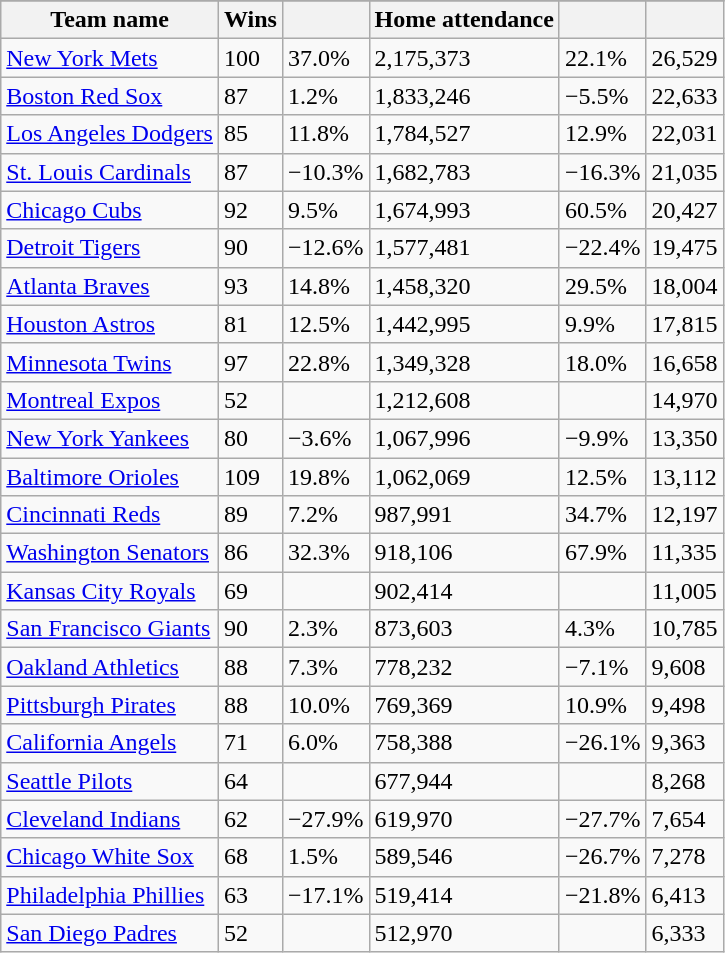<table class="wikitable sortable">
<tr style="text-align:center; font-size:larger;">
</tr>
<tr>
<th>Team name</th>
<th>Wins</th>
<th></th>
<th>Home attendance</th>
<th></th>
<th></th>
</tr>
<tr>
<td><a href='#'>New York Mets</a></td>
<td>100</td>
<td>37.0%</td>
<td>2,175,373</td>
<td>22.1%</td>
<td>26,529</td>
</tr>
<tr>
<td><a href='#'>Boston Red Sox</a></td>
<td>87</td>
<td>1.2%</td>
<td>1,833,246</td>
<td>−5.5%</td>
<td>22,633</td>
</tr>
<tr>
<td><a href='#'>Los Angeles Dodgers</a></td>
<td>85</td>
<td>11.8%</td>
<td>1,784,527</td>
<td>12.9%</td>
<td>22,031</td>
</tr>
<tr>
<td><a href='#'>St. Louis Cardinals</a></td>
<td>87</td>
<td>−10.3%</td>
<td>1,682,783</td>
<td>−16.3%</td>
<td>21,035</td>
</tr>
<tr>
<td><a href='#'>Chicago Cubs</a></td>
<td>92</td>
<td>9.5%</td>
<td>1,674,993</td>
<td>60.5%</td>
<td>20,427</td>
</tr>
<tr>
<td><a href='#'>Detroit Tigers</a></td>
<td>90</td>
<td>−12.6%</td>
<td>1,577,481</td>
<td>−22.4%</td>
<td>19,475</td>
</tr>
<tr>
<td><a href='#'>Atlanta Braves</a></td>
<td>93</td>
<td>14.8%</td>
<td>1,458,320</td>
<td>29.5%</td>
<td>18,004</td>
</tr>
<tr>
<td><a href='#'>Houston Astros</a></td>
<td>81</td>
<td>12.5%</td>
<td>1,442,995</td>
<td>9.9%</td>
<td>17,815</td>
</tr>
<tr>
<td><a href='#'>Minnesota Twins</a></td>
<td>97</td>
<td>22.8%</td>
<td>1,349,328</td>
<td>18.0%</td>
<td>16,658</td>
</tr>
<tr>
<td><a href='#'>Montreal Expos</a></td>
<td>52</td>
<td></td>
<td>1,212,608</td>
<td></td>
<td>14,970</td>
</tr>
<tr>
<td><a href='#'>New York Yankees</a></td>
<td>80</td>
<td>−3.6%</td>
<td>1,067,996</td>
<td>−9.9%</td>
<td>13,350</td>
</tr>
<tr>
<td><a href='#'>Baltimore Orioles</a></td>
<td>109</td>
<td>19.8%</td>
<td>1,062,069</td>
<td>12.5%</td>
<td>13,112</td>
</tr>
<tr>
<td><a href='#'>Cincinnati Reds</a></td>
<td>89</td>
<td>7.2%</td>
<td>987,991</td>
<td>34.7%</td>
<td>12,197</td>
</tr>
<tr>
<td><a href='#'>Washington Senators</a></td>
<td>86</td>
<td>32.3%</td>
<td>918,106</td>
<td>67.9%</td>
<td>11,335</td>
</tr>
<tr>
<td><a href='#'>Kansas City Royals</a></td>
<td>69</td>
<td></td>
<td>902,414</td>
<td></td>
<td>11,005</td>
</tr>
<tr>
<td><a href='#'>San Francisco Giants</a></td>
<td>90</td>
<td>2.3%</td>
<td>873,603</td>
<td>4.3%</td>
<td>10,785</td>
</tr>
<tr>
<td><a href='#'>Oakland Athletics</a></td>
<td>88</td>
<td>7.3%</td>
<td>778,232</td>
<td>−7.1%</td>
<td>9,608</td>
</tr>
<tr>
<td><a href='#'>Pittsburgh Pirates</a></td>
<td>88</td>
<td>10.0%</td>
<td>769,369</td>
<td>10.9%</td>
<td>9,498</td>
</tr>
<tr>
<td><a href='#'>California Angels</a></td>
<td>71</td>
<td>6.0%</td>
<td>758,388</td>
<td>−26.1%</td>
<td>9,363</td>
</tr>
<tr>
<td><a href='#'>Seattle Pilots</a></td>
<td>64</td>
<td></td>
<td>677,944</td>
<td></td>
<td>8,268</td>
</tr>
<tr>
<td><a href='#'>Cleveland Indians</a></td>
<td>62</td>
<td>−27.9%</td>
<td>619,970</td>
<td>−27.7%</td>
<td>7,654</td>
</tr>
<tr>
<td><a href='#'>Chicago White Sox</a></td>
<td>68</td>
<td>1.5%</td>
<td>589,546</td>
<td>−26.7%</td>
<td>7,278</td>
</tr>
<tr>
<td><a href='#'>Philadelphia Phillies</a></td>
<td>63</td>
<td>−17.1%</td>
<td>519,414</td>
<td>−21.8%</td>
<td>6,413</td>
</tr>
<tr>
<td><a href='#'>San Diego Padres</a></td>
<td>52</td>
<td></td>
<td>512,970</td>
<td></td>
<td>6,333</td>
</tr>
</table>
